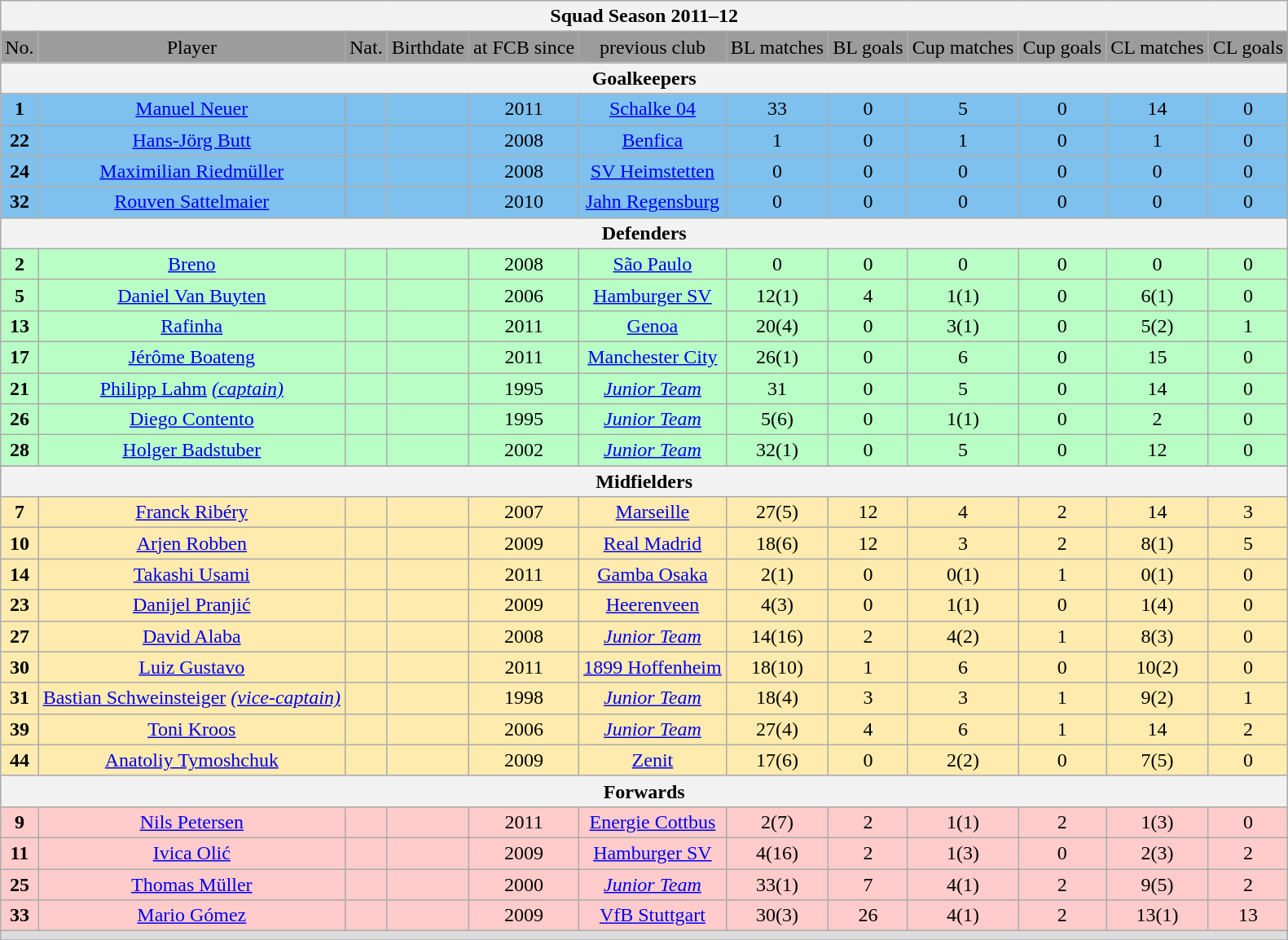<table class="wikitable">
<tr align="center" style="background:#DCDCDC">
<th colspan="12">Squad Season 2011–12</th>
</tr>
<tr align="center" style="background:#9C9C9C">
<td>No.</td>
<td>Player</td>
<td>Nat.</td>
<td>Birthdate</td>
<td>at FCB since</td>
<td>previous club</td>
<td>BL matches</td>
<td>BL goals</td>
<td>Cup matches</td>
<td>Cup goals</td>
<td>CL matches</td>
<td>CL goals</td>
</tr>
<tr align="center" style="background:#DCDCDC">
<th colspan="12">Goalkeepers</th>
</tr>
<tr align="center" style="background:#7EC0EE">
<td><strong>1</strong></td>
<td><a href='#'>Manuel Neuer</a></td>
<td></td>
<td></td>
<td>2011</td>
<td><a href='#'>Schalke 04</a></td>
<td>33</td>
<td>0</td>
<td>5</td>
<td>0</td>
<td>14</td>
<td>0</td>
</tr>
<tr align="center" style="background:#7EC0EE">
<td><strong> 22 </strong></td>
<td><a href='#'>Hans-Jörg Butt</a></td>
<td></td>
<td></td>
<td>2008</td>
<td><a href='#'>Benfica</a></td>
<td>1</td>
<td>0</td>
<td>1</td>
<td>0</td>
<td>1</td>
<td>0</td>
</tr>
<tr align="center" style="background:#7EC0EE">
<td><strong>24</strong></td>
<td><a href='#'>Maximilian Riedmüller</a></td>
<td></td>
<td></td>
<td>2008</td>
<td><a href='#'>SV Heimstetten</a></td>
<td>0</td>
<td>0</td>
<td>0</td>
<td>0</td>
<td>0</td>
<td>0</td>
</tr>
<tr align="center" style="background:#7EC0EE">
<td><strong>32</strong></td>
<td><a href='#'>Rouven Sattelmaier</a></td>
<td></td>
<td></td>
<td>2010</td>
<td><a href='#'>Jahn Regensburg</a></td>
<td>0</td>
<td>0</td>
<td>0</td>
<td>0</td>
<td>0</td>
<td>0</td>
</tr>
<tr align="center" style="background:#DCDCDC">
<th colspan="12">Defenders</th>
</tr>
<tr align="center" style="background:#B9FFC5">
<td><strong>2</strong></td>
<td><a href='#'>Breno</a></td>
<td></td>
<td></td>
<td>2008</td>
<td><a href='#'>São Paulo</a></td>
<td>0</td>
<td>0</td>
<td>0</td>
<td>0</td>
<td>0</td>
<td>0</td>
</tr>
<tr align="center" style="background:#B9FFC5">
<td><strong>5</strong></td>
<td><a href='#'>Daniel Van Buyten</a></td>
<td></td>
<td></td>
<td>2006</td>
<td><a href='#'>Hamburger SV</a></td>
<td>12(1)</td>
<td>4</td>
<td>1(1)</td>
<td>0</td>
<td>6(1)</td>
<td>0</td>
</tr>
<tr align="center" style="background:#B9FFC5">
<td><strong>13</strong></td>
<td><a href='#'>Rafinha</a></td>
<td></td>
<td></td>
<td>2011</td>
<td><a href='#'>Genoa</a></td>
<td>20(4)</td>
<td>0</td>
<td>3(1)</td>
<td>0</td>
<td>5(2)</td>
<td>1</td>
</tr>
<tr align="center" style="background:#B9FFC5">
<td><strong>17</strong></td>
<td><a href='#'>Jérôme Boateng</a></td>
<td></td>
<td></td>
<td>2011</td>
<td><a href='#'>Manchester City</a></td>
<td>26(1)</td>
<td>0</td>
<td>6</td>
<td>0</td>
<td>15</td>
<td>0</td>
</tr>
<tr align="center" style="background:#B9FFC5">
<td><strong>21</strong></td>
<td><a href='#'>Philipp Lahm</a> <em><a href='#'>(captain)</a></em></td>
<td></td>
<td></td>
<td>1995</td>
<td><em><a href='#'>Junior Team</a></em></td>
<td>31</td>
<td>0</td>
<td>5</td>
<td>0</td>
<td>14</td>
<td>0</td>
</tr>
<tr align="center" style="background:#B9FFC5">
<td><strong>26</strong></td>
<td><a href='#'>Diego Contento</a></td>
<td></td>
<td></td>
<td>1995</td>
<td><em><a href='#'>Junior Team</a></em></td>
<td>5(6)</td>
<td>0</td>
<td>1(1)</td>
<td>0</td>
<td>2</td>
<td>0</td>
</tr>
<tr align="center" style="background:#B9FFC5">
<td><strong>28</strong></td>
<td><a href='#'>Holger Badstuber</a></td>
<td></td>
<td></td>
<td>2002</td>
<td><em><a href='#'>Junior Team</a></em></td>
<td>32(1)</td>
<td>0</td>
<td>5</td>
<td>0</td>
<td>12</td>
<td>0</td>
</tr>
<tr align="center" style="background:#B9FFC5">
</tr>
<tr align="center" style="background:#DCDCDC">
<th colspan="12">Midfielders</th>
</tr>
<tr align="center" style="background:#FFEBAD">
<td><strong>7</strong></td>
<td><a href='#'>Franck Ribéry</a></td>
<td></td>
<td></td>
<td>2007</td>
<td><a href='#'>Marseille</a></td>
<td>27(5)</td>
<td>12</td>
<td>4</td>
<td>2</td>
<td>14</td>
<td>3</td>
</tr>
<tr align="center" style="background:#FFEBAD">
<td><strong>10</strong></td>
<td><a href='#'>Arjen Robben</a></td>
<td></td>
<td></td>
<td>2009</td>
<td><a href='#'>Real Madrid</a></td>
<td>18(6)</td>
<td>12</td>
<td>3</td>
<td>2</td>
<td>8(1)</td>
<td>5</td>
</tr>
<tr align="center" style="background:#FFEBAD">
<td><strong>14</strong></td>
<td><a href='#'>Takashi Usami</a></td>
<td></td>
<td></td>
<td>2011</td>
<td><a href='#'>Gamba Osaka</a></td>
<td>2(1)</td>
<td>0</td>
<td>0(1)</td>
<td>1</td>
<td>0(1)</td>
<td>0</td>
</tr>
<tr align="center" style="background:#FFEBAD">
<td><strong>23</strong></td>
<td><a href='#'>Danijel Pranjić</a></td>
<td></td>
<td></td>
<td>2009</td>
<td><a href='#'>Heerenveen</a></td>
<td>4(3)</td>
<td>0</td>
<td>1(1)</td>
<td>0</td>
<td>1(4)</td>
<td>0</td>
</tr>
<tr align="center" style="background:#FFEBAD">
<td><strong>27</strong></td>
<td><a href='#'>David Alaba</a></td>
<td></td>
<td></td>
<td>2008</td>
<td><em><a href='#'>Junior Team</a></em></td>
<td>14(16)</td>
<td>2</td>
<td>4(2)</td>
<td>1</td>
<td>8(3)</td>
<td>0</td>
</tr>
<tr align="center" style="background:#FFEBAD">
<td><strong>30</strong></td>
<td><a href='#'>Luiz Gustavo</a></td>
<td></td>
<td></td>
<td>2011</td>
<td><a href='#'>1899 Hoffenheim</a></td>
<td>18(10)</td>
<td>1</td>
<td>6</td>
<td>0</td>
<td>10(2)</td>
<td>0</td>
</tr>
<tr align="center" style="background:#FFEBAD">
<td><strong>31</strong></td>
<td><a href='#'>Bastian Schweinsteiger</a> <em><a href='#'>(vice-captain)</a></em></td>
<td></td>
<td></td>
<td>1998</td>
<td><em><a href='#'>Junior Team</a></em></td>
<td>18(4)</td>
<td>3</td>
<td>3</td>
<td>1</td>
<td>9(2)</td>
<td>1</td>
</tr>
<tr align="center" style="background:#FFEBAD">
<td><strong>39</strong></td>
<td><a href='#'>Toni Kroos</a></td>
<td></td>
<td></td>
<td>2006</td>
<td><em><a href='#'>Junior Team</a></em></td>
<td>27(4)</td>
<td>4</td>
<td>6</td>
<td>1</td>
<td>14</td>
<td>2</td>
</tr>
<tr align="center" style="background:#FFEBAD">
<td><strong>44</strong></td>
<td><a href='#'>Anatoliy Tymoshchuk</a></td>
<td></td>
<td></td>
<td>2009</td>
<td><a href='#'>Zenit</a></td>
<td>17(6)</td>
<td>0</td>
<td>2(2)</td>
<td>0</td>
<td>7(5)</td>
<td>0</td>
</tr>
<tr align="center" style="background:#DCDCDC">
<th colspan="12">Forwards</th>
</tr>
<tr align="center" style="background:#FFCBCB">
<td><strong>9</strong></td>
<td><a href='#'>Nils Petersen</a></td>
<td></td>
<td></td>
<td>2011</td>
<td><a href='#'>Energie Cottbus</a></td>
<td>2(7)</td>
<td>2</td>
<td>1(1)</td>
<td>2</td>
<td>1(3)</td>
<td>0</td>
</tr>
<tr align="center" style="background:#FFCBCB">
<td><strong>11</strong></td>
<td><a href='#'>Ivica Olić</a></td>
<td></td>
<td></td>
<td>2009</td>
<td><a href='#'>Hamburger SV</a></td>
<td>4(16)</td>
<td>2</td>
<td>1(3)</td>
<td>0</td>
<td>2(3)</td>
<td>2</td>
</tr>
<tr align="center" style="background:#FFCBCB">
<td><strong>25</strong></td>
<td><a href='#'>Thomas Müller</a></td>
<td></td>
<td></td>
<td>2000</td>
<td><em><a href='#'>Junior Team</a></em></td>
<td>33(1)</td>
<td>7</td>
<td>4(1)</td>
<td>2</td>
<td>9(5)</td>
<td>2</td>
</tr>
<tr align="center" style="background:#FFCBCB">
<td><strong>33</strong></td>
<td><a href='#'>Mario Gómez</a></td>
<td></td>
<td></td>
<td>2009</td>
<td><a href='#'>VfB Stuttgart</a></td>
<td>30(3)</td>
<td>26</td>
<td>4(1)</td>
<td>2</td>
<td>13(1)</td>
<td>13</td>
</tr>
<tr align=left style="background:#DCDCDC">
<td colspan="12"></td>
</tr>
<tr>
</tr>
</table>
